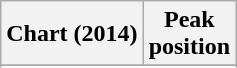<table class="wikitable sortable plainrowheaders">
<tr>
<th>Chart (2014)</th>
<th>Peak<br>position</th>
</tr>
<tr>
</tr>
<tr>
</tr>
<tr>
</tr>
</table>
